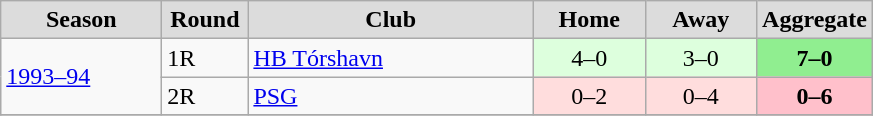<table class="wikitable" style="text-align: center;">
<tr>
<th width="100" style="background:#DCDCDC"style="background:#23308A;color:white;border:1px solid white"!style="background:#DCDCDC">Season</th>
<th width="50" style="background:#DCDCDC"style="background:#23308A;color:white;border:1px solid white"!style="background:#DCDCDC">Round</th>
<th width="183" style="background:#DCDCDC"style="background:#23308A;color:white;border:1px solid white"!style="background:#DCDCDC">Club</th>
<th width="67" style="background:#DCDCDC"style="background:#23308A;color:white;border:1px solid white"!style="background:#DCDCDC">Home</th>
<th width="67" style="background:#DCDCDC"style="background:#23308A;color:white;border:1px solid white"!style="background:#DCDCDC">Away</th>
<th width="67" style="background:#DCDCDC"style="background:#23308A;color:white;border:1px solid white"!style="background:#DCDCDC">Aggregate</th>
</tr>
<tr>
<td rowspan=2 align=left><a href='#'>1993–94</a></td>
<td align=left>1R</td>
<td align=left> <a href='#'>HB Tórshavn</a></td>
<td bgcolor="#ddffdd" style="text-align:center;">4–0</td>
<td bgcolor="#ddffdd" style="text-align:center;">3–0</td>
<td bgcolor=lightgreen style="text-align:center;"><strong>7–0</strong></td>
</tr>
<tr>
<td align=left>2R</td>
<td align=left> <a href='#'>PSG</a></td>
<td bgcolor="#ffdddd" style="text-align:center;">0–2</td>
<td bgcolor="#ffdddd" style="text-align:center;">0–4</td>
<td bgcolor=pink style="text-align:center;"><strong>0–6</strong></td>
</tr>
<tr>
</tr>
</table>
